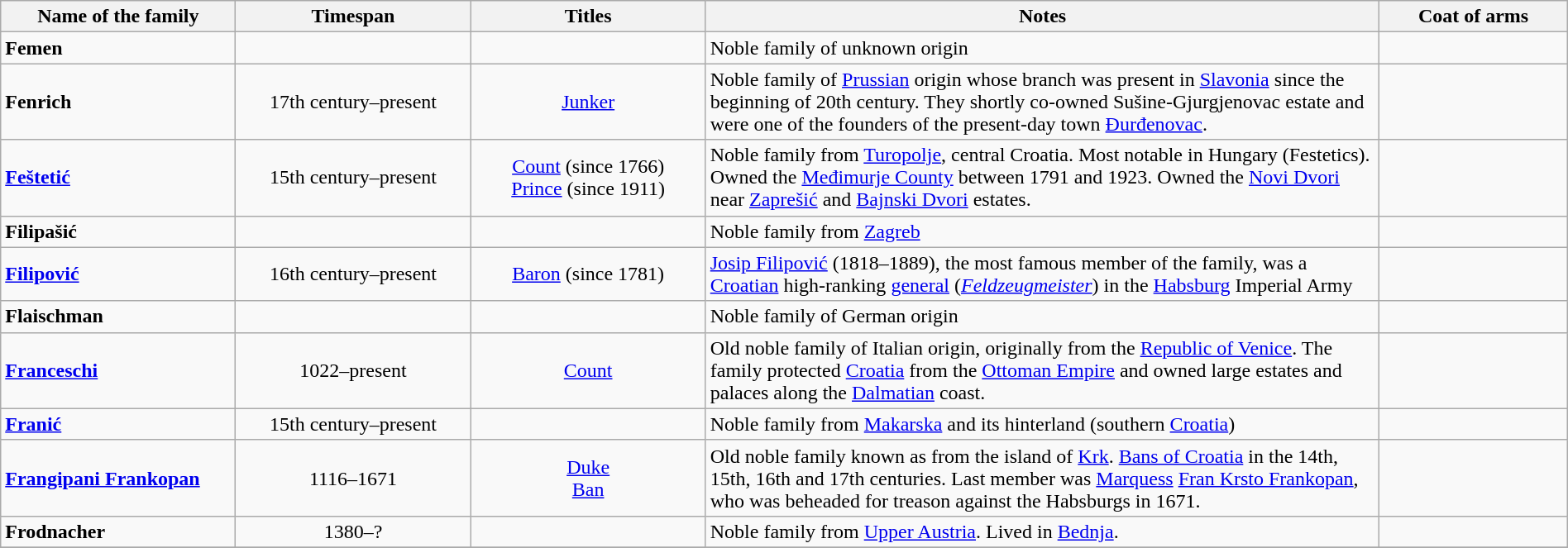<table class="wikitable" style="text-align:center" width=100%>
<tr>
<th bgcolor="silver" ! width="15%">Name of the family</th>
<th bgcolor="silver" ! width="15%">Timespan</th>
<th bgcolor="silver" ! width="15%">Titles</th>
<th bgcolor="silver" ! width="43%">Notes</th>
<th bgcolor="silver" ! width="12%">Coat of arms</th>
</tr>
<tr>
<td align="left"><strong>Femen</strong></td>
<td></td>
<td></td>
<td align="left">Noble family of unknown origin</td>
<td></td>
</tr>
<tr>
<td align="left"><strong>Fenrich</strong></td>
<td align="center">17th century–present</td>
<td align="center"><a href='#'>Junker</a></td>
<td align="left">Noble family of <a href='#'>Prussian</a> origin whose branch was present in <a href='#'>Slavonia</a> since the beginning of 20th century. They shortly co-owned Sušine-Gjurgjenovac estate and were one of the founders of the present-day town <a href='#'>Đurđenovac</a>.</td>
<td align="center"></td>
</tr>
<tr>
<td align="left"><a href='#'><strong>Feštetić</strong></a></td>
<td align="center">15th century–present</td>
<td align="center"><a href='#'>Count</a> (since 1766)<br><a href='#'>Prince</a> (since 1911)</td>
<td align="left">Noble family from <a href='#'>Turopolje</a>, central Croatia. Most notable in Hungary (Festetics). Owned the <a href='#'>Međimurje County</a> between 1791 and 1923. Owned the <a href='#'>Novi Dvori</a> near <a href='#'>Zaprešić</a> and <a href='#'>Bajnski Dvori</a> estates.</td>
<td align="center"></td>
</tr>
<tr>
<td align="left"><strong>Filipašić</strong></td>
<td></td>
<td></td>
<td align="left">Noble family from <a href='#'>Zagreb</a></td>
<td></td>
</tr>
<tr>
<td align="left"><strong><a href='#'>Filipović</a></strong></td>
<td align="center">16th century–present</td>
<td align="center"><a href='#'>Baron</a> (since 1781)</td>
<td align="left"><a href='#'>Josip Filipović</a> (1818–1889), the most famous member of the family, was a <a href='#'>Croatian</a> high-ranking <a href='#'>general</a> (<em><a href='#'>Feldzeugmeister</a></em>) in the <a href='#'>Habsburg</a> Imperial Army</td>
<td align="center"></td>
</tr>
<tr>
<td align="left"><strong>Flaischman</strong></td>
<td></td>
<td></td>
<td align="left">Noble family of German origin</td>
<td align="center"></td>
</tr>
<tr>
<td align="left"><strong><a href='#'>Franceschi</a></strong></td>
<td align="center">1022–present</td>
<td align="center"><a href='#'>Count</a></td>
<td align="left">Old noble family of Italian origin, originally from the <a href='#'>Republic of Venice</a>. The family protected <a href='#'>Croatia</a> from the <a href='#'>Ottoman Empire</a> and owned large estates and palaces along the <a href='#'>Dalmatian</a> coast.</td>
<td align="center"></td>
</tr>
<tr>
<td align="left"><strong><a href='#'>Franić</a></strong></td>
<td align="center">15th century–present</td>
<td align="center"></td>
<td align="left">Noble family from <a href='#'>Makarska</a> and its hinterland (southern <a href='#'>Croatia</a>)</td>
<td align="center"></td>
</tr>
<tr>
<td align="left"><a href='#'><strong>Frangipani Frankopan</strong></a></td>
<td align="center">1116–1671</td>
<td align="center"><a href='#'>Duke</a><br><a href='#'>Ban</a></td>
<td align="left">Old noble family known as from the island of <a href='#'>Krk</a>. <a href='#'>Bans of Croatia</a> in the 14th, 15th, 16th and 17th centuries. Last member was <a href='#'>Marquess</a> <a href='#'>Fran Krsto Frankopan</a>, who was beheaded for treason against the Habsburgs in 1671.</td>
<td align="center"></td>
</tr>
<tr>
<td align="left"><strong>Frodnacher</strong></td>
<td>1380–?</td>
<td></td>
<td align="left">Noble family from <a href='#'>Upper Austria</a>. Lived in <a href='#'>Bednja</a>.</td>
<td></td>
</tr>
<tr>
</tr>
</table>
